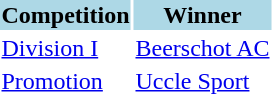<table>
<tr style="background:lightblue;">
<th>Competition</th>
<th>Winner</th>
</tr>
<tr>
<td><a href='#'>Division I</a></td>
<td><a href='#'>Beerschot AC</a></td>
</tr>
<tr>
<td><a href='#'>Promotion</a></td>
<td><a href='#'>Uccle Sport</a></td>
</tr>
</table>
